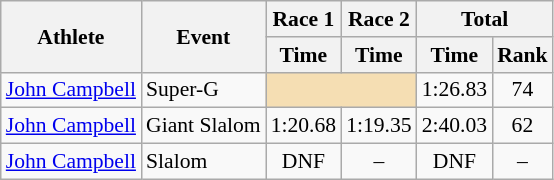<table class="wikitable" style="font-size:90%">
<tr>
<th rowspan="2">Athlete</th>
<th rowspan="2">Event</th>
<th>Race 1</th>
<th>Race 2</th>
<th colspan="2">Total</th>
</tr>
<tr>
<th>Time</th>
<th>Time</th>
<th>Time</th>
<th>Rank</th>
</tr>
<tr>
<td><a href='#'>John Campbell</a></td>
<td>Super-G</td>
<td colspan="2" bgcolor="wheat"></td>
<td align="center">1:26.83</td>
<td align="center">74</td>
</tr>
<tr>
<td><a href='#'>John Campbell</a></td>
<td>Giant Slalom</td>
<td align="center">1:20.68</td>
<td align="center">1:19.35</td>
<td align="center">2:40.03</td>
<td align="center">62</td>
</tr>
<tr>
<td><a href='#'>John Campbell</a></td>
<td>Slalom</td>
<td align="center">DNF</td>
<td align="center">–</td>
<td align="center">DNF</td>
<td align="center">–</td>
</tr>
</table>
